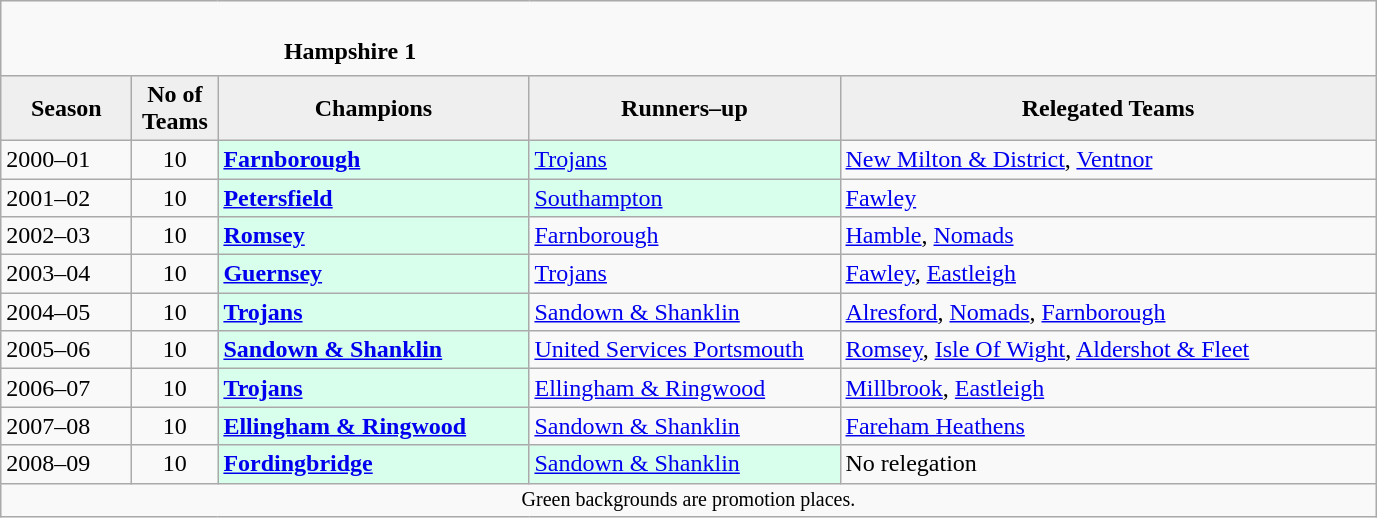<table class="wikitable" style="text-align: left;">
<tr>
<td colspan="11" cellpadding="0" cellspacing="0"><br><table border="0" style="width:100%;" cellpadding="0" cellspacing="0">
<tr>
<td style="width:20%; border:0;"></td>
<td style="border:0;"><strong>Hampshire 1</strong></td>
<td style="width:20%; border:0;"></td>
</tr>
</table>
</td>
</tr>
<tr>
<th style="background:#efefef; width:80px;">Season</th>
<th style="background:#efefef; width:50px;">No of Teams</th>
<th style="background:#efefef; width:200px;">Champions</th>
<th style="background:#efefef; width:200px;">Runners–up</th>
<th style="background:#efefef; width:350px;">Relegated Teams</th>
</tr>
<tr align=left>
<td>2000–01</td>
<td style="text-align: center;">10</td>
<td style="background:#d8ffeb;"><strong><a href='#'>Farnborough</a></strong></td>
<td style="background:#d8ffeb;"><a href='#'>Trojans</a></td>
<td><a href='#'>New Milton & District</a>, <a href='#'>Ventnor</a></td>
</tr>
<tr>
<td>2001–02</td>
<td style="text-align: center;">10</td>
<td style="background:#d8ffeb;"><strong><a href='#'>Petersfield</a></strong></td>
<td style="background:#d8ffeb;"><a href='#'>Southampton</a></td>
<td><a href='#'>Fawley</a></td>
</tr>
<tr>
<td>2002–03</td>
<td style="text-align: center;">10</td>
<td style="background:#d8ffeb;"><strong><a href='#'>Romsey</a></strong></td>
<td><a href='#'>Farnborough</a></td>
<td><a href='#'>Hamble</a>, <a href='#'>Nomads</a></td>
</tr>
<tr>
<td>2003–04</td>
<td style="text-align: center;">10</td>
<td style="background:#d8ffeb;"><strong><a href='#'>Guernsey</a></strong></td>
<td><a href='#'>Trojans</a></td>
<td><a href='#'>Fawley</a>, <a href='#'>Eastleigh</a></td>
</tr>
<tr>
<td>2004–05</td>
<td style="text-align: center;">10</td>
<td style="background:#d8ffeb;"><strong><a href='#'>Trojans</a></strong></td>
<td><a href='#'>Sandown & Shanklin</a></td>
<td><a href='#'>Alresford</a>, <a href='#'>Nomads</a>, <a href='#'>Farnborough</a></td>
</tr>
<tr>
<td>2005–06</td>
<td style="text-align: center;">10</td>
<td style="background:#d8ffeb;"><strong><a href='#'>Sandown & Shanklin</a></strong></td>
<td><a href='#'>United Services Portsmouth</a></td>
<td><a href='#'>Romsey</a>, <a href='#'>Isle Of Wight</a>, <a href='#'>Aldershot & Fleet</a></td>
</tr>
<tr>
<td>2006–07</td>
<td style="text-align: center;">10</td>
<td style="background:#d8ffeb;"><strong><a href='#'>Trojans</a></strong></td>
<td><a href='#'>Ellingham & Ringwood</a></td>
<td><a href='#'>Millbrook</a>, <a href='#'>Eastleigh</a></td>
</tr>
<tr>
<td>2007–08</td>
<td style="text-align: center;">10</td>
<td style="background:#d8ffeb;"><strong><a href='#'>Ellingham & Ringwood</a></strong></td>
<td><a href='#'>Sandown & Shanklin</a></td>
<td><a href='#'>Fareham Heathens</a></td>
</tr>
<tr>
<td>2008–09</td>
<td style="text-align: center;">10</td>
<td style="background:#d8ffeb;"><strong><a href='#'>Fordingbridge</a></strong></td>
<td style="background:#d8ffeb;"><a href='#'>Sandown & Shanklin</a></td>
<td>No relegation</td>
</tr>
<tr>
<td colspan="15"  style="border:0; font-size:smaller; text-align:center;">Green backgrounds are promotion places.</td>
</tr>
</table>
